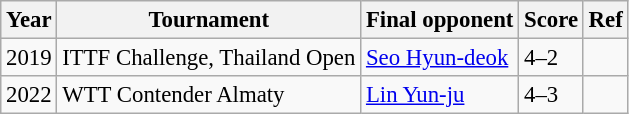<table class="wikitable" style="font-size: 95%;">
<tr>
<th>Year</th>
<th>Tournament</th>
<th>Final opponent</th>
<th>Score</th>
<th>Ref</th>
</tr>
<tr>
<td>2019</td>
<td>ITTF Challenge, Thailand Open</td>
<td> <a href='#'>Seo Hyun-deok</a></td>
<td>4–2</td>
<td></td>
</tr>
<tr>
<td>2022</td>
<td>WTT Contender Almaty</td>
<td> <a href='#'>Lin Yun-ju</a></td>
<td>4–3</td>
<td></td>
</tr>
</table>
